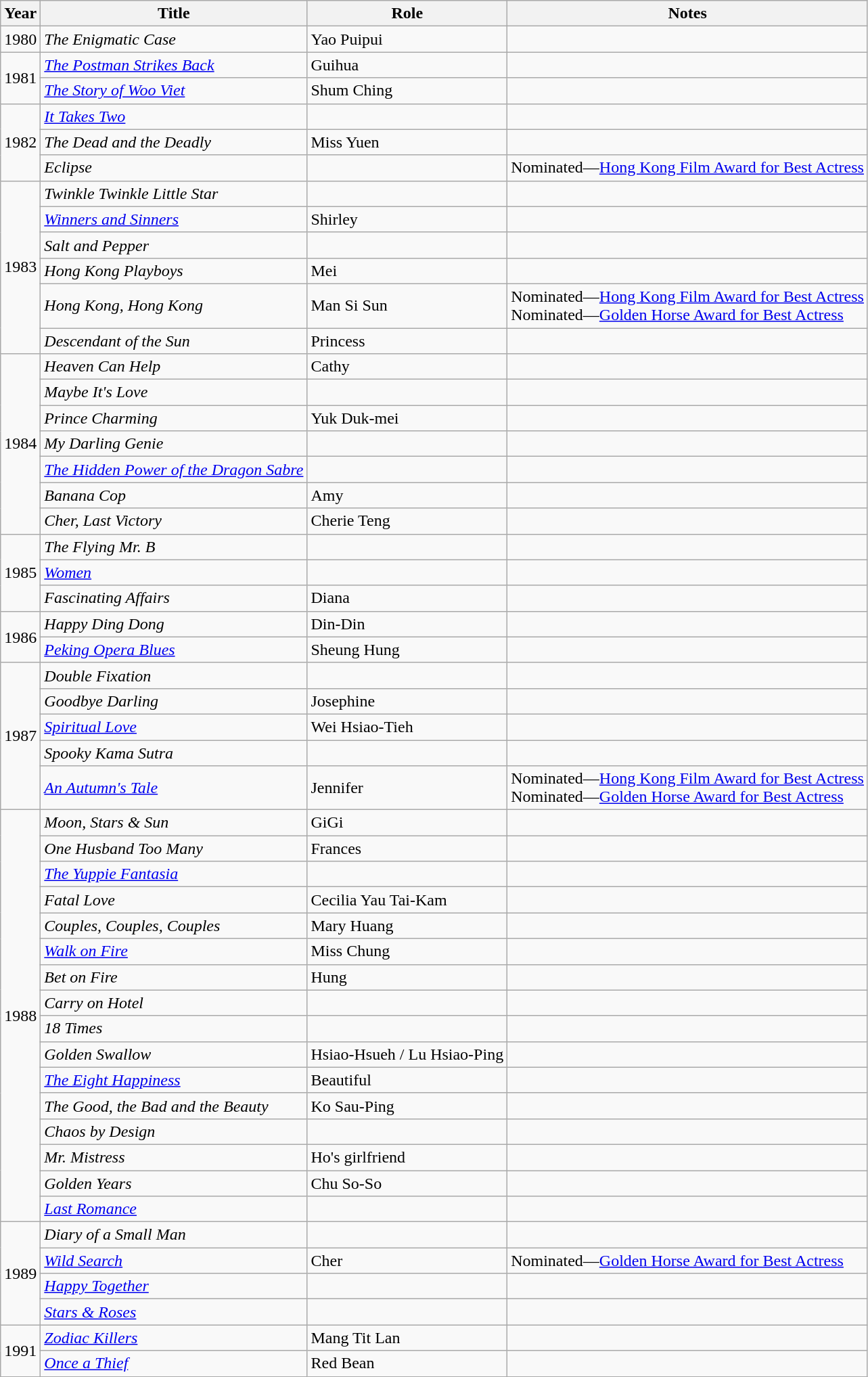<table class="wikitable sortable">
<tr>
<th>Year</th>
<th>Title</th>
<th>Role</th>
<th class="unsortable">Notes</th>
</tr>
<tr>
<td>1980</td>
<td><em>The Enigmatic Case</em></td>
<td>Yao Puipui</td>
<td></td>
</tr>
<tr>
<td rowspan="2">1981</td>
<td><em><a href='#'>The Postman Strikes Back</a></em></td>
<td>Guihua</td>
<td></td>
</tr>
<tr>
<td><em><a href='#'>The Story of Woo Viet</a></em></td>
<td>Shum Ching</td>
<td></td>
</tr>
<tr>
<td rowspan="3">1982</td>
<td><em><a href='#'>It Takes Two</a></em></td>
<td></td>
<td></td>
</tr>
<tr>
<td><em>The Dead and the Deadly</em></td>
<td>Miss Yuen</td>
<td></td>
</tr>
<tr>
<td><em>Eclipse</em></td>
<td></td>
<td>Nominated—<a href='#'>Hong Kong Film Award for Best Actress</a></td>
</tr>
<tr>
<td rowspan="6">1983</td>
<td><em>Twinkle Twinkle Little Star</em></td>
<td></td>
<td></td>
</tr>
<tr>
<td><em><a href='#'>Winners and Sinners</a></em></td>
<td>Shirley</td>
<td></td>
</tr>
<tr>
<td><em>Salt and Pepper</em></td>
<td></td>
<td></td>
</tr>
<tr>
<td><em>Hong Kong Playboys</em></td>
<td>Mei</td>
<td></td>
</tr>
<tr>
<td><em>Hong Kong, Hong Kong</em></td>
<td>Man Si Sun</td>
<td>Nominated—<a href='#'>Hong Kong Film Award for Best Actress</a><br>Nominated—<a href='#'>Golden Horse Award for Best Actress</a></td>
</tr>
<tr>
<td><em>Descendant of the Sun</em></td>
<td>Princess</td>
<td></td>
</tr>
<tr>
<td rowspan="7">1984</td>
<td><em>Heaven Can Help</em></td>
<td>Cathy</td>
<td></td>
</tr>
<tr>
<td><em>Maybe It's Love</em></td>
<td></td>
<td></td>
</tr>
<tr>
<td><em>Prince Charming</em></td>
<td>Yuk Duk-mei</td>
<td></td>
</tr>
<tr>
<td><em>My Darling Genie</em></td>
<td></td>
<td></td>
</tr>
<tr>
<td><em><a href='#'>The Hidden Power of the Dragon Sabre</a></em></td>
<td></td>
<td></td>
</tr>
<tr>
<td><em>Banana Cop</em></td>
<td>Amy</td>
<td></td>
</tr>
<tr>
<td><em>Cher, Last Victory</em></td>
<td>Cherie Teng</td>
<td></td>
</tr>
<tr>
<td rowspan="3">1985</td>
<td><em>The Flying Mr. B</em></td>
<td></td>
<td></td>
</tr>
<tr>
<td><em><a href='#'>Women</a></em></td>
<td></td>
<td></td>
</tr>
<tr>
<td><em>Fascinating Affairs</em></td>
<td>Diana</td>
<td></td>
</tr>
<tr>
<td rowspan="2">1986</td>
<td><em>Happy Ding Dong</em></td>
<td>Din-Din</td>
<td></td>
</tr>
<tr>
<td><em><a href='#'>Peking Opera Blues</a></em></td>
<td>Sheung Hung</td>
<td></td>
</tr>
<tr>
<td rowspan="5">1987</td>
<td><em>Double Fixation</em></td>
<td></td>
<td></td>
</tr>
<tr>
<td><em>Goodbye Darling</em></td>
<td>Josephine</td>
<td></td>
</tr>
<tr>
<td><em><a href='#'>Spiritual Love</a></em></td>
<td>Wei Hsiao-Tieh</td>
<td></td>
</tr>
<tr>
<td><em>Spooky Kama Sutra</em></td>
<td></td>
<td></td>
</tr>
<tr>
<td><em><a href='#'>An Autumn's Tale</a></em></td>
<td>Jennifer</td>
<td>Nominated—<a href='#'>Hong Kong Film Award for Best Actress</a><br>Nominated—<a href='#'>Golden Horse Award for Best Actress</a></td>
</tr>
<tr>
<td rowspan="16">1988</td>
<td><em>Moon, Stars & Sun</em></td>
<td>GiGi</td>
<td></td>
</tr>
<tr>
<td><em>One Husband Too Many</em></td>
<td>Frances</td>
<td></td>
</tr>
<tr>
<td><em><a href='#'>The Yuppie Fantasia</a></em></td>
<td></td>
<td></td>
</tr>
<tr>
<td><em>Fatal Love</em></td>
<td>Cecilia Yau Tai-Kam</td>
<td></td>
</tr>
<tr>
<td><em>Couples, Couples, Couples</em></td>
<td>Mary Huang</td>
<td></td>
</tr>
<tr>
<td><em><a href='#'>Walk on Fire</a></em></td>
<td>Miss Chung</td>
<td></td>
</tr>
<tr>
<td><em>Bet on Fire</em></td>
<td>Hung</td>
<td></td>
</tr>
<tr>
<td><em>Carry on Hotel</em></td>
<td></td>
<td></td>
</tr>
<tr>
<td><em>18 Times</em></td>
<td></td>
<td></td>
</tr>
<tr>
<td><em>Golden Swallow</em></td>
<td>Hsiao-Hsueh / Lu Hsiao-Ping</td>
<td></td>
</tr>
<tr>
<td><em><a href='#'>The Eight Happiness</a></em></td>
<td>Beautiful</td>
<td></td>
</tr>
<tr>
<td><em>The Good, the Bad and the Beauty</em></td>
<td>Ko Sau-Ping</td>
<td></td>
</tr>
<tr>
<td><em>Chaos by Design</em></td>
<td></td>
<td></td>
</tr>
<tr>
<td><em>Mr. Mistress</em></td>
<td>Ho's girlfriend</td>
<td></td>
</tr>
<tr>
<td><em>Golden Years</em></td>
<td>Chu So-So</td>
<td></td>
</tr>
<tr>
<td><em><a href='#'>Last Romance</a></em></td>
<td></td>
<td></td>
</tr>
<tr>
<td rowspan="4">1989</td>
<td><em>Diary of a Small Man</em></td>
<td></td>
<td></td>
</tr>
<tr>
<td><em><a href='#'>Wild Search</a></em></td>
<td>Cher</td>
<td>Nominated—<a href='#'>Golden Horse Award for Best Actress</a></td>
</tr>
<tr>
<td><em><a href='#'>Happy Together</a></em></td>
<td></td>
<td></td>
</tr>
<tr>
<td><em><a href='#'>Stars & Roses</a></em></td>
<td></td>
<td></td>
</tr>
<tr>
<td rowspan="2">1991</td>
<td><em><a href='#'>Zodiac Killers</a></em></td>
<td>Mang Tit Lan</td>
<td></td>
</tr>
<tr>
<td><em><a href='#'>Once a Thief</a></em></td>
<td>Red Bean</td>
<td></td>
</tr>
</table>
